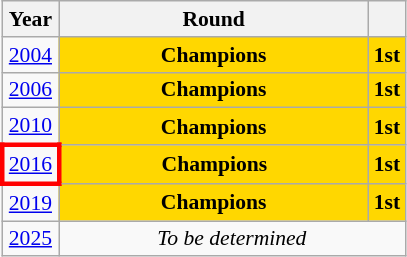<table class="wikitable" style="text-align: center; font-size:90%">
<tr>
<th>Year</th>
<th style="width:200px">Round</th>
<th></th>
</tr>
<tr>
<td><a href='#'>2004</a></td>
<td bgcolor=Gold><strong>Champions</strong></td>
<td bgcolor=Gold><strong>1st</strong></td>
</tr>
<tr>
<td><a href='#'>2006</a></td>
<td bgcolor=Gold><strong>Champions</strong></td>
<td bgcolor=Gold><strong>1st</strong></td>
</tr>
<tr>
<td><a href='#'>2010</a></td>
<td bgcolor=Gold><strong>Champions</strong></td>
<td bgcolor=Gold><strong>1st</strong></td>
</tr>
<tr>
<td style="border: 3px solid red"><a href='#'>2016</a></td>
<td bgcolor=Gold><strong>Champions</strong></td>
<td bgcolor=Gold><strong>1st</strong></td>
</tr>
<tr>
<td><a href='#'>2019</a></td>
<td bgcolor=Gold><strong>Champions</strong></td>
<td bgcolor=Gold><strong>1st</strong></td>
</tr>
<tr>
<td><a href='#'>2025</a></td>
<td colspan="2"><em>To be determined</em></td>
</tr>
</table>
